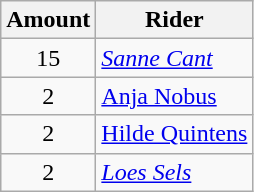<table class="wikitable">
<tr>
<th>Amount</th>
<th>Rider</th>
</tr>
<tr>
<td align="center">15</td>
<td><em><a href='#'>Sanne Cant</a></em></td>
</tr>
<tr>
<td align="center">2</td>
<td><a href='#'>Anja Nobus</a></td>
</tr>
<tr>
<td align="center">2</td>
<td><a href='#'>Hilde Quintens</a></td>
</tr>
<tr>
<td align="center">2</td>
<td><em><a href='#'>Loes Sels</a></em></td>
</tr>
</table>
